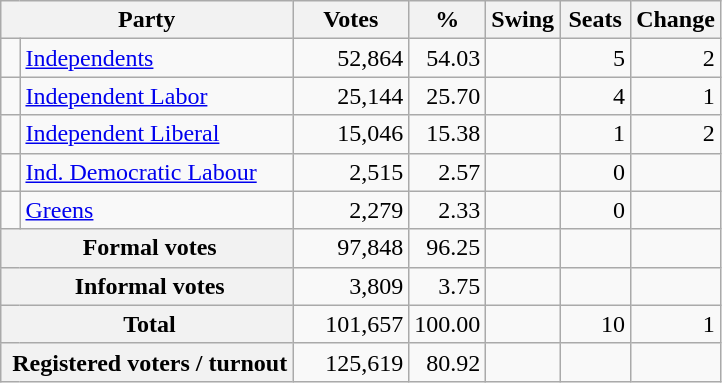<table class="wikitable" style="text-align:right; margin-bottom:0">
<tr>
<th style="width:10px" colspan=3>Party</th>
<th style="width:70px;">Votes</th>
<th style="width:40px;">%</th>
<th style="width:40px;">Swing</th>
<th style="width:40px;">Seats</th>
<th style="width:40px;">Change</th>
</tr>
<tr>
<td> </td>
<td style="text-align:left;" colspan="2"><a href='#'>Independents</a></td>
<td>52,864</td>
<td>54.03</td>
<td></td>
<td>5</td>
<td> 2</td>
</tr>
<tr>
<td> </td>
<td style="text-align:left;" colspan="2"><a href='#'>Independent Labor</a></td>
<td>25,144</td>
<td>25.70</td>
<td></td>
<td>4</td>
<td> 1</td>
</tr>
<tr>
<td> </td>
<td colspan="2" style="text-align:left;"><a href='#'>Independent Liberal</a></td>
<td>15,046</td>
<td>15.38</td>
<td></td>
<td>1</td>
<td> 2</td>
</tr>
<tr>
<td> </td>
<td colspan="2" style="text-align:left;"><a href='#'>Ind. Democratic Labour</a></td>
<td>2,515</td>
<td>2.57</td>
<td></td>
<td>0</td>
<td></td>
</tr>
<tr>
<td> </td>
<td style="text-align:left;" colspan="2"><a href='#'>Greens</a></td>
<td>2,279</td>
<td>2.33</td>
<td></td>
<td>0</td>
<td></td>
</tr>
<tr>
<th colspan="3" rowspan="1"> Formal votes</th>
<td>97,848</td>
<td>96.25</td>
<td></td>
<td></td>
<td></td>
</tr>
<tr>
<th colspan="3" rowspan="1"> Informal votes</th>
<td>3,809</td>
<td>3.75</td>
<td></td>
<td></td>
<td></td>
</tr>
<tr>
<th colspan="3" rowspan="1"> Total</th>
<td>101,657</td>
<td>100.00</td>
<td></td>
<td>10</td>
<td> 1</td>
</tr>
<tr>
<th colspan="3" rowspan="1"> Registered voters / turnout</th>
<td>125,619</td>
<td>80.92</td>
<td></td>
<td></td>
<td></td>
</tr>
</table>
